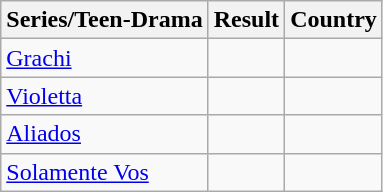<table class="wikitable">
<tr>
<th>Series/Teen-Drama</th>
<th>Result</th>
<th>Country</th>
</tr>
<tr>
<td><a href='#'>Grachi</a></td>
<td></td>
<td></td>
</tr>
<tr>
<td><a href='#'>Violetta</a></td>
<td></td>
<td></td>
</tr>
<tr>
<td><a href='#'>Aliados</a></td>
<td></td>
<td></td>
</tr>
<tr>
<td><a href='#'>Solamente Vos</a></td>
<td></td>
<td></td>
</tr>
</table>
